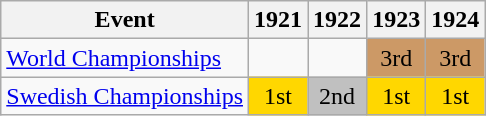<table class="wikitable">
<tr>
<th>Event</th>
<th>1921</th>
<th>1922</th>
<th>1923</th>
<th>1924</th>
</tr>
<tr>
<td><a href='#'>World Championships</a></td>
<td></td>
<td></td>
<td align="center" bgcolor="cc9966">3rd</td>
<td align="center" bgcolor="cc9966">3rd</td>
</tr>
<tr>
<td><a href='#'>Swedish Championships</a></td>
<td align="center" bgcolor="gold">1st</td>
<td align="center" bgcolor="silver">2nd</td>
<td align="center" bgcolor="gold">1st</td>
<td align="center" bgcolor="gold">1st</td>
</tr>
</table>
